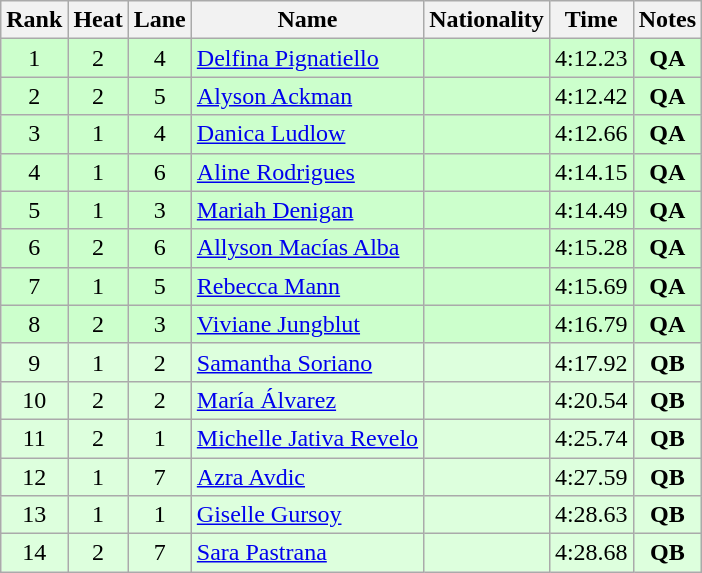<table class="wikitable sortable" style="text-align:center">
<tr>
<th>Rank</th>
<th>Heat</th>
<th>Lane</th>
<th>Name</th>
<th>Nationality</th>
<th>Time</th>
<th>Notes</th>
</tr>
<tr bgcolor=ccffcc>
<td>1</td>
<td>2</td>
<td>4</td>
<td align=left><a href='#'>Delfina Pignatiello</a></td>
<td align=left></td>
<td>4:12.23</td>
<td><strong>QA</strong></td>
</tr>
<tr bgcolor=ccffcc>
<td>2</td>
<td>2</td>
<td>5</td>
<td align=left><a href='#'>Alyson Ackman</a></td>
<td align=left></td>
<td>4:12.42</td>
<td><strong>QA</strong></td>
</tr>
<tr bgcolor=ccffcc>
<td>3</td>
<td>1</td>
<td>4</td>
<td align=left><a href='#'>Danica Ludlow</a></td>
<td align=left></td>
<td>4:12.66</td>
<td><strong>QA</strong></td>
</tr>
<tr bgcolor=ccffcc>
<td>4</td>
<td>1</td>
<td>6</td>
<td align=left><a href='#'>Aline Rodrigues</a></td>
<td align=left></td>
<td>4:14.15</td>
<td><strong>QA</strong></td>
</tr>
<tr bgcolor=ccffcc>
<td>5</td>
<td>1</td>
<td>3</td>
<td align=left><a href='#'>Mariah Denigan</a></td>
<td align=left></td>
<td>4:14.49</td>
<td><strong>QA</strong></td>
</tr>
<tr bgcolor=ccffcc>
<td>6</td>
<td>2</td>
<td>6</td>
<td align=left><a href='#'>Allyson Macías Alba</a></td>
<td align=left></td>
<td>4:15.28</td>
<td><strong>QA</strong></td>
</tr>
<tr bgcolor=ccffcc>
<td>7</td>
<td>1</td>
<td>5</td>
<td align=left><a href='#'>Rebecca Mann</a></td>
<td align=left></td>
<td>4:15.69</td>
<td><strong>QA</strong></td>
</tr>
<tr bgcolor=ccffcc>
<td>8</td>
<td>2</td>
<td>3</td>
<td align=left><a href='#'>Viviane Jungblut</a></td>
<td align=left></td>
<td>4:16.79</td>
<td><strong>QA</strong></td>
</tr>
<tr bgcolor=ddffdd>
<td>9</td>
<td>1</td>
<td>2</td>
<td align=left><a href='#'>Samantha Soriano</a></td>
<td align=left></td>
<td>4:17.92</td>
<td><strong>QB</strong></td>
</tr>
<tr bgcolor=ddffdd>
<td>10</td>
<td>2</td>
<td>2</td>
<td align=left><a href='#'>María Álvarez</a></td>
<td align=left></td>
<td>4:20.54</td>
<td><strong>QB</strong></td>
</tr>
<tr bgcolor=ddffdd>
<td>11</td>
<td>2</td>
<td>1</td>
<td align=left><a href='#'>Michelle Jativa Revelo</a></td>
<td align=left></td>
<td>4:25.74</td>
<td><strong>QB</strong></td>
</tr>
<tr bgcolor=ddffdd>
<td>12</td>
<td>1</td>
<td>7</td>
<td align=left><a href='#'>Azra Avdic</a></td>
<td align=left></td>
<td>4:27.59</td>
<td><strong>QB</strong></td>
</tr>
<tr bgcolor=ddffdd>
<td>13</td>
<td>1</td>
<td>1</td>
<td align=left><a href='#'>Giselle Gursoy</a></td>
<td align=left></td>
<td>4:28.63</td>
<td><strong>QB</strong></td>
</tr>
<tr bgcolor=ddffdd>
<td>14</td>
<td>2</td>
<td>7</td>
<td align=left><a href='#'>Sara Pastrana</a></td>
<td align=left></td>
<td>4:28.68</td>
<td><strong>QB</strong></td>
</tr>
</table>
